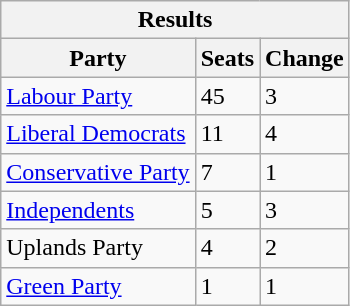<table class="wikitable">
<tr>
<th colspan="3">Results</th>
</tr>
<tr>
<th>Party</th>
<th>Seats</th>
<th>Change</th>
</tr>
<tr>
<td><a href='#'>Labour Party</a></td>
<td>45</td>
<td> 3</td>
</tr>
<tr>
<td><a href='#'>Liberal Democrats</a></td>
<td>11</td>
<td> 4</td>
</tr>
<tr>
<td><a href='#'>Conservative Party</a></td>
<td>7</td>
<td> 1</td>
</tr>
<tr>
<td><a href='#'>Independents</a></td>
<td>5</td>
<td> 3</td>
</tr>
<tr>
<td>Uplands Party</td>
<td>4</td>
<td> 2</td>
</tr>
<tr>
<td><a href='#'>Green Party</a></td>
<td>1</td>
<td> 1</td>
</tr>
</table>
